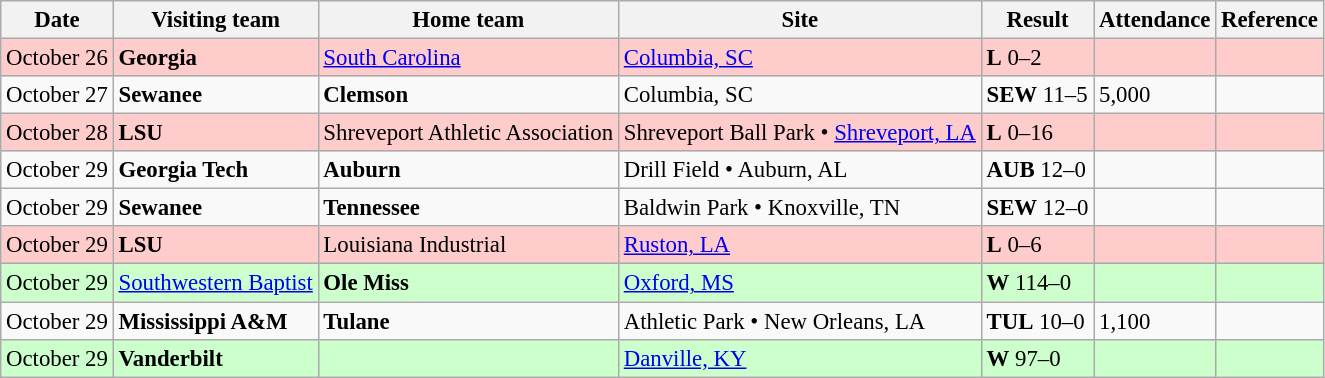<table class="wikitable" style="font-size:95%;">
<tr>
<th>Date</th>
<th>Visiting team</th>
<th>Home team</th>
<th>Site</th>
<th>Result</th>
<th>Attendance</th>
<th class="unsortable">Reference</th>
</tr>
<tr bgcolor=ffcccc>
<td>October 26</td>
<td><strong>Georgia</strong></td>
<td><a href='#'>South Carolina</a></td>
<td><a href='#'>Columbia, SC</a></td>
<td><strong>L</strong> 0–2</td>
<td></td>
<td></td>
</tr>
<tr bgcolor=>
<td>October 27</td>
<td><strong>Sewanee</strong></td>
<td><strong>Clemson</strong></td>
<td>Columbia, SC</td>
<td><strong>SEW</strong> 11–5</td>
<td>5,000</td>
<td></td>
</tr>
<tr bgcolor=ffcccc>
<td>October 28</td>
<td><strong>LSU</strong></td>
<td>Shreveport Athletic Association</td>
<td>Shreveport Ball Park • <a href='#'>Shreveport, LA</a></td>
<td><strong>L</strong> 0–16</td>
<td></td>
<td></td>
</tr>
<tr bgcolor=>
<td>October 29</td>
<td><strong>Georgia Tech</strong></td>
<td><strong>Auburn</strong></td>
<td>Drill Field • Auburn, AL</td>
<td><strong>AUB</strong> 12–0</td>
<td></td>
<td></td>
</tr>
<tr bgcolor=>
<td>October 29</td>
<td><strong>Sewanee</strong></td>
<td><strong>Tennessee</strong></td>
<td>Baldwin Park • Knoxville, TN</td>
<td><strong>SEW</strong> 12–0</td>
<td></td>
<td></td>
</tr>
<tr bgcolor=ffcccc>
<td>October 29</td>
<td><strong>LSU</strong></td>
<td>Louisiana Industrial</td>
<td><a href='#'>Ruston, LA</a></td>
<td><strong>L</strong> 0–6</td>
<td></td>
<td></td>
</tr>
<tr bgcolor=ccffcc>
<td>October 29</td>
<td><a href='#'>Southwestern Baptist</a></td>
<td><strong>Ole Miss</strong></td>
<td><a href='#'>Oxford, MS</a></td>
<td><strong>W</strong> 114–0</td>
<td></td>
<td></td>
</tr>
<tr bgcolor=>
<td>October 29</td>
<td><strong>Mississippi A&M</strong></td>
<td><strong>Tulane</strong></td>
<td>Athletic Park • New Orleans, LA</td>
<td><strong>TUL</strong> 10–0</td>
<td>1,100</td>
<td></td>
</tr>
<tr bgcolor=ccffcc>
<td>October 29</td>
<td><strong>Vanderbilt</strong></td>
<td></td>
<td><a href='#'>Danville, KY</a></td>
<td><strong>W</strong> 97–0</td>
<td></td>
<td></td>
</tr>
</table>
